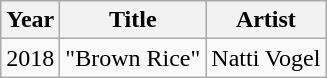<table class="wikitable sortable">
<tr>
<th>Year</th>
<th>Title</th>
<th>Artist</th>
</tr>
<tr>
<td>2018</td>
<td>"Brown Rice"</td>
<td>Natti Vogel</td>
</tr>
</table>
